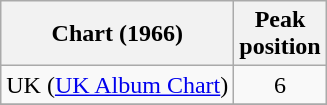<table class="wikitable sortable" "width:110%;">
<tr>
<th scope="col">Chart (1966)</th>
<th scope="col">Peak<br>position</th>
</tr>
<tr>
<td>UK (<a href='#'>UK Album Chart</a>)</td>
<td style="text-align:center;">6</td>
</tr>
<tr>
</tr>
</table>
